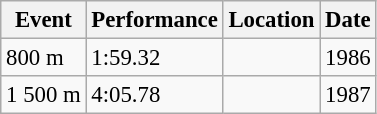<table class="wikitable" style="border-collapse: collapse; font-size: 95%;">
<tr>
<th scope="col">Event</th>
<th scope="col">Performance</th>
<th scope="col">Location</th>
<th scope="col">Date</th>
</tr>
<tr>
<td>800 m</td>
<td>1:59.32</td>
<td></td>
<td>1986</td>
</tr>
<tr>
<td>1 500 m</td>
<td>4:05.78</td>
<td></td>
<td>1987</td>
</tr>
</table>
